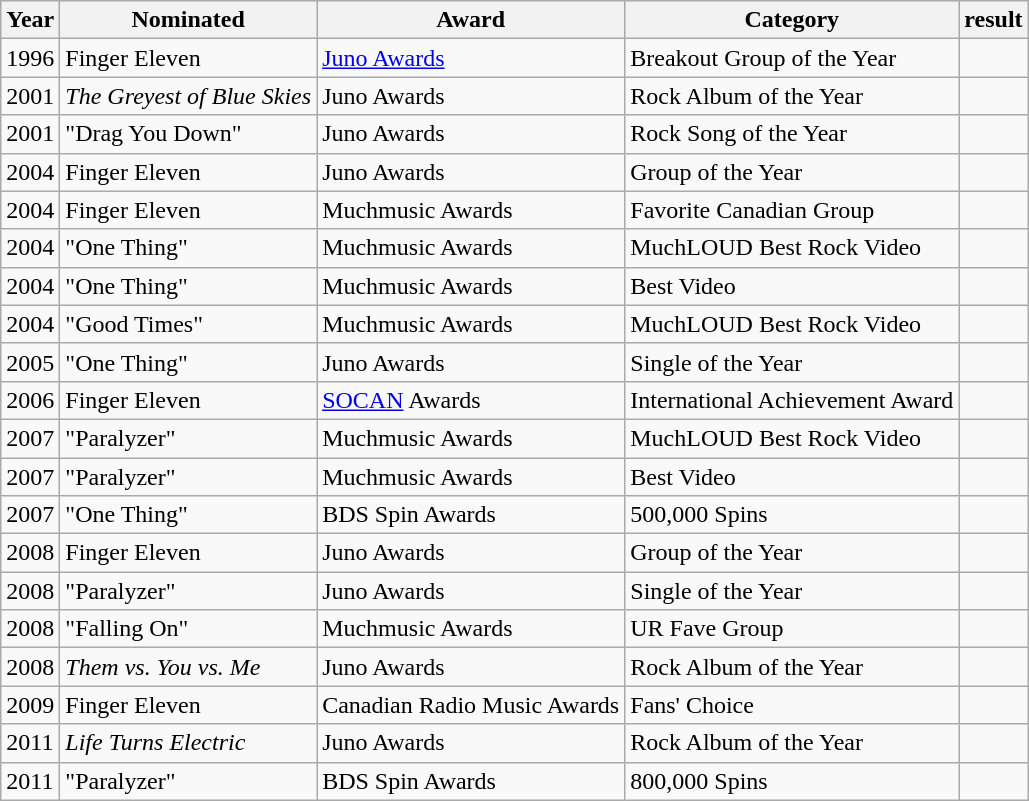<table class="wikitable">
<tr>
<th>Year</th>
<th>Nominated</th>
<th>Award</th>
<th>Category</th>
<th>result</th>
</tr>
<tr>
<td>1996</td>
<td>Finger Eleven</td>
<td><a href='#'>Juno Awards</a></td>
<td>Breakout Group of the Year</td>
<td></td>
</tr>
<tr>
<td>2001</td>
<td><em>The Greyest of Blue Skies</em></td>
<td>Juno Awards</td>
<td>Rock Album of the Year</td>
<td></td>
</tr>
<tr>
<td>2001</td>
<td>"Drag You Down"</td>
<td>Juno Awards</td>
<td>Rock Song of the Year</td>
<td></td>
</tr>
<tr>
<td>2004</td>
<td>Finger Eleven</td>
<td>Juno Awards</td>
<td>Group of the Year</td>
<td></td>
</tr>
<tr>
<td>2004</td>
<td>Finger Eleven</td>
<td>Muchmusic Awards</td>
<td>Favorite Canadian Group</td>
<td></td>
</tr>
<tr>
<td>2004</td>
<td>"One Thing"</td>
<td>Muchmusic Awards</td>
<td>MuchLOUD Best Rock Video</td>
<td></td>
</tr>
<tr>
<td>2004</td>
<td>"One Thing"</td>
<td>Muchmusic Awards</td>
<td>Best Video</td>
<td></td>
</tr>
<tr>
<td>2004</td>
<td>"Good Times"</td>
<td>Muchmusic Awards</td>
<td>MuchLOUD Best Rock Video</td>
<td></td>
</tr>
<tr>
<td>2005</td>
<td>"One Thing"</td>
<td>Juno Awards</td>
<td>Single of the Year</td>
<td></td>
</tr>
<tr>
<td>2006</td>
<td>Finger Eleven</td>
<td><a href='#'>SOCAN</a> Awards</td>
<td>International Achievement Award</td>
<td></td>
</tr>
<tr>
<td>2007</td>
<td>"Paralyzer"</td>
<td>Muchmusic Awards</td>
<td>MuchLOUD Best Rock Video</td>
<td></td>
</tr>
<tr>
<td>2007</td>
<td>"Paralyzer"</td>
<td>Muchmusic Awards</td>
<td>Best Video</td>
<td></td>
</tr>
<tr>
<td>2007</td>
<td>"One Thing"</td>
<td>BDS Spin Awards</td>
<td>500,000 Spins</td>
<td></td>
</tr>
<tr>
<td>2008</td>
<td>Finger Eleven</td>
<td>Juno Awards</td>
<td>Group of the Year</td>
<td></td>
</tr>
<tr>
<td>2008</td>
<td>"Paralyzer"</td>
<td>Juno Awards</td>
<td>Single of the Year</td>
<td></td>
</tr>
<tr>
<td>2008</td>
<td>"Falling On"</td>
<td>Muchmusic Awards</td>
<td>UR Fave Group</td>
<td></td>
</tr>
<tr>
<td>2008</td>
<td><em>Them vs. You vs. Me</em></td>
<td>Juno Awards</td>
<td>Rock Album of the Year</td>
<td></td>
</tr>
<tr>
<td>2009</td>
<td>Finger Eleven</td>
<td>Canadian Radio Music Awards</td>
<td>Fans' Choice</td>
<td></td>
</tr>
<tr>
<td>2011</td>
<td><em>Life Turns Electric</em></td>
<td>Juno Awards</td>
<td>Rock Album of the Year</td>
<td></td>
</tr>
<tr>
<td>2011</td>
<td>"Paralyzer"</td>
<td>BDS Spin Awards</td>
<td>800,000 Spins</td>
<td></td>
</tr>
</table>
